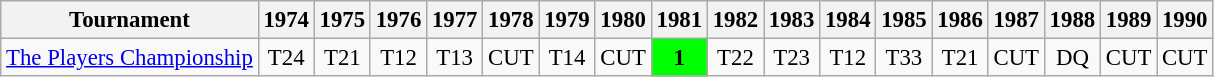<table class="wikitable" style="font-size:95%;text-align:center;">
<tr>
<th>Tournament</th>
<th>1974</th>
<th>1975</th>
<th>1976</th>
<th>1977</th>
<th>1978</th>
<th>1979</th>
<th>1980</th>
<th>1981</th>
<th>1982</th>
<th>1983</th>
<th>1984</th>
<th>1985</th>
<th>1986</th>
<th>1987</th>
<th>1988</th>
<th>1989</th>
<th>1990</th>
</tr>
<tr>
<td align=left><a href='#'>The Players Championship</a></td>
<td>T24</td>
<td>T21</td>
<td>T12</td>
<td>T13</td>
<td>CUT</td>
<td>T14</td>
<td>CUT</td>
<td style="background:lime;"><strong>1</strong></td>
<td>T22</td>
<td>T23</td>
<td>T12</td>
<td>T33</td>
<td>T21</td>
<td>CUT</td>
<td>DQ</td>
<td>CUT</td>
<td>CUT</td>
</tr>
</table>
